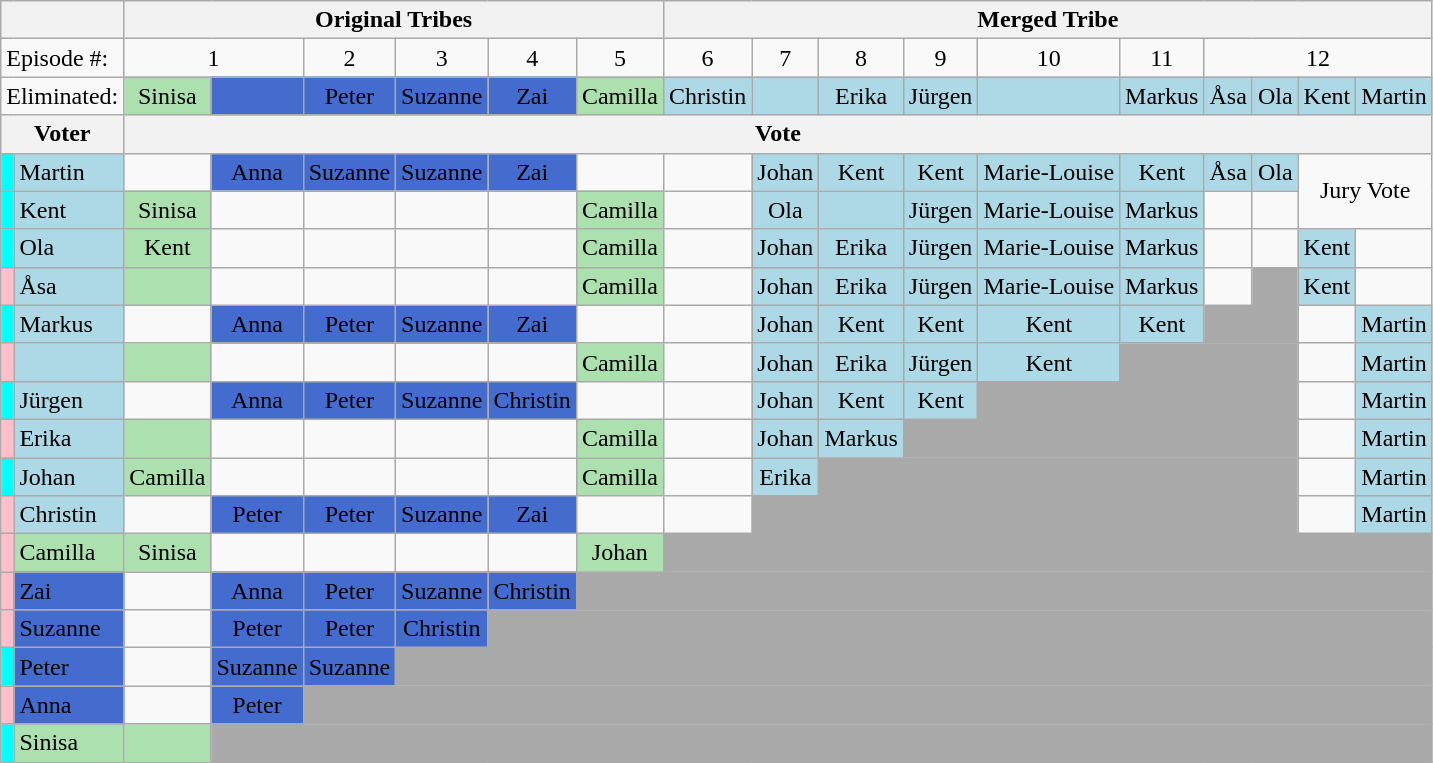<table class="wikitable" style="text-align:center">
<tr>
<th colspan=2></th>
<th colspan=6>Original Tribes</th>
<th colspan=10>Merged Tribe</th>
</tr>
<tr>
<td colspan=2 align="left">Episode #:</td>
<td colspan=2>1</td>
<td>2</td>
<td>3</td>
<td>4</td>
<td>5</td>
<td>6</td>
<td>7</td>
<td>8</td>
<td>9</td>
<td>10</td>
<td>11</td>
<td colspan=4>12</td>
</tr>
<tr>
<td colspan=2 align="left">Eliminated:</td>
<td bgcolor="#ACE1AF">Sinisa<br></td>
<td bgcolor="#446CCF"><span><br></span></td>
<td bgcolor="#446CCF"><span>Peter<br></span></td>
<td bgcolor="#446CCF"><span>Suzanne<br></span></td>
<td bgcolor="#446CCF"><span>Zai<br></span></td>
<td bgcolor="#ACE1AF">Camilla<br></td>
<td bgcolor="lightblue">Christin<br></td>
<td bgcolor="lightblue"><br></td>
<td bgcolor="lightblue">Erika<br></td>
<td bgcolor="lightblue">Jürgen<br></td>
<td bgcolor="lightblue"><br></td>
<td bgcolor="lightblue">Markus<br></td>
<td bgcolor="lightblue">Åsa<br></td>
<td bgcolor="lightblue">Ola<br></td>
<td bgcolor="lightblue">Kent<br></td>
<td bgcolor="lightblue">Martin<br></td>
</tr>
<tr>
<th colspan=2>Voter</th>
<th colspan=17>Vote</th>
</tr>
<tr>
<td style="background:cyan"></td>
<td align="left" bgcolor="lightblue">Martin</td>
<td></td>
<td bgcolor="#446CCF"><span>Anna</span></td>
<td bgcolor="#446CCF"><span>Suzanne</span></td>
<td bgcolor="#446CCF"><span>Suzanne</span></td>
<td bgcolor="#446CCF"><span>Zai</span></td>
<td></td>
<td></td>
<td bgcolor="lightblue">Johan</td>
<td bgcolor="lightblue">Kent</td>
<td bgcolor="lightblue">Kent</td>
<td bgcolor="lightblue">Marie-Louise</td>
<td bgcolor="lightblue">Kent</td>
<td bgcolor="lightblue">Åsa</td>
<td bgcolor="lightblue">Ola</td>
<td colspan=2 rowspan=2>Jury Vote</td>
</tr>
<tr>
<td style="background:cyan"></td>
<td align="left" bgcolor="lightblue">Kent</td>
<td bgcolor="#ACE1AF">Sinisa</td>
<td></td>
<td></td>
<td></td>
<td></td>
<td bgcolor="#ACE1AF">Camilla</td>
<td></td>
<td bgcolor="lightblue">Ola</td>
<td bgcolor="lightblue"></td>
<td bgcolor="lightblue">Jürgen</td>
<td bgcolor="lightblue">Marie-Louise</td>
<td bgcolor="lightblue">Markus</td>
<td></td>
<td></td>
</tr>
<tr>
<td style="background:cyan"></td>
<td align="left" bgcolor="lightblue">Ola</td>
<td bgcolor="#ACE1AF">Kent</td>
<td></td>
<td></td>
<td></td>
<td></td>
<td bgcolor="#ACE1AF">Camilla</td>
<td></td>
<td bgcolor="lightblue">Johan</td>
<td bgcolor="lightblue">Erika</td>
<td bgcolor="lightblue">Jürgen</td>
<td bgcolor="lightblue">Marie-Louise</td>
<td bgcolor="lightblue">Markus</td>
<td></td>
<td></td>
<td bgcolor="lightblue">Kent</td>
<td></td>
</tr>
<tr>
<td style="background:pink"></td>
<td align="left" bgcolor="lightblue">Åsa</td>
<td bgcolor="#ACE1AF"></td>
<td></td>
<td></td>
<td></td>
<td></td>
<td bgcolor="#ACE1AF">Camilla</td>
<td></td>
<td bgcolor="lightblue">Johan</td>
<td bgcolor="lightblue">Erika</td>
<td bgcolor="lightblue">Jürgen</td>
<td bgcolor="lightblue">Marie-Louise</td>
<td bgcolor="lightblue">Markus</td>
<td></td>
<td bgcolor="darkgray" colspan=1></td>
<td bgcolor="lightblue">Kent</td>
<td></td>
</tr>
<tr>
<td style="background:cyan"></td>
<td align="left" bgcolor="lightblue">Markus</td>
<td></td>
<td bgcolor="#446CCF"><span>Anna</span></td>
<td bgcolor="#446CCF"><span>Peter</span></td>
<td bgcolor="#446CCF"><span>Suzanne</span></td>
<td bgcolor="#446CCF"><span>Zai</span></td>
<td></td>
<td></td>
<td bgcolor="lightblue">Johan</td>
<td bgcolor="lightblue">Kent</td>
<td bgcolor="lightblue">Kent</td>
<td bgcolor="lightblue">Kent</td>
<td bgcolor="lightblue">Kent</td>
<td bgcolor="darkgray" colspan=2></td>
<td></td>
<td bgcolor="lightblue">Martin</td>
</tr>
<tr>
<td style="background:pink"></td>
<td align="left" bgcolor="lightblue"></td>
<td bgcolor="#ACE1AF"></td>
<td></td>
<td></td>
<td></td>
<td></td>
<td bgcolor="#ACE1AF">Camilla</td>
<td></td>
<td bgcolor="lightblue">Johan</td>
<td bgcolor="lightblue">Erika</td>
<td bgcolor="lightblue">Jürgen</td>
<td bgcolor="lightblue">Kent</td>
<td bgcolor="darkgray" colspan=3></td>
<td></td>
<td bgcolor="lightblue">Martin</td>
</tr>
<tr>
<td style="background:cyan"></td>
<td align="left" bgcolor="lightblue">Jürgen</td>
<td></td>
<td bgcolor="#446CCF"><span>Anna</span></td>
<td bgcolor="#446CCF"><span>Peter</span></td>
<td bgcolor="#446CCF"><span>Suzanne</span></td>
<td bgcolor="#446CCF"><span>Christin</span></td>
<td></td>
<td></td>
<td bgcolor="lightblue">Johan</td>
<td bgcolor="lightblue">Kent</td>
<td bgcolor="lightblue">Kent</td>
<td bgcolor="darkgray" colspan=4></td>
<td></td>
<td bgcolor="lightblue">Martin</td>
</tr>
<tr>
<td style="background:pink"></td>
<td align="left" bgcolor="lightblue">Erika</td>
<td bgcolor="#ACE1AF"></td>
<td></td>
<td></td>
<td></td>
<td></td>
<td bgcolor="#ACE1AF">Camilla</td>
<td></td>
<td bgcolor="lightblue">Johan</td>
<td bgcolor="lightblue">Markus</td>
<td bgcolor="darkgray" colspan=5></td>
<td></td>
<td bgcolor="lightblue">Martin</td>
</tr>
<tr>
<td style="background:cyan"></td>
<td align="left" bgcolor="lightblue">Johan</td>
<td bgcolor="#ACE1AF">Camilla</td>
<td></td>
<td></td>
<td></td>
<td></td>
<td bgcolor="#ACE1AF">Camilla</td>
<td></td>
<td bgcolor="lightblue">Erika</td>
<td bgcolor="darkgray" colspan=6></td>
<td></td>
<td bgcolor="lightblue">Martin</td>
</tr>
<tr>
<td style="background:pink"></td>
<td align="left" bgcolor="lightblue">Christin</td>
<td></td>
<td bgcolor="#446CCF"><span>Peter</span></td>
<td bgcolor="#446CCF"><span>Peter</span></td>
<td bgcolor="#446CCF"><span>Suzanne</span></td>
<td bgcolor="#446CCF"><span>Zai</span></td>
<td></td>
<td></td>
<td bgcolor="darkgray" colspan=7></td>
<td></td>
<td bgcolor="lightblue">Martin</td>
</tr>
<tr>
<td style="background:pink"></td>
<td align="left" bgcolor="#ACE1AF">Camilla</td>
<td bgcolor="#ACE1AF">Sinisa</td>
<td></td>
<td></td>
<td></td>
<td></td>
<td bgcolor="#ACE1AF">Johan</td>
<td bgcolor="darkgray" colspan=11></td>
</tr>
<tr>
<td style="background:pink"></td>
<td align="left" bgcolor="#446CCF"><span>Zai</span></td>
<td></td>
<td bgcolor="#446CCF"><span>Anna</span></td>
<td bgcolor="#446CCF"><span>Peter</span></td>
<td bgcolor="#446CCF"><span>Suzanne</span></td>
<td bgcolor="#446CCF"><span>Christin</span></td>
<td bgcolor="darkgray" colspan=12></td>
</tr>
<tr>
<td style="background:pink"></td>
<td align="left" bgcolor="#446CCF"><span>Suzanne</span></td>
<td></td>
<td bgcolor="#446CCF"><span>Peter</span></td>
<td bgcolor="#446CCF"><span>Peter</span></td>
<td bgcolor="#446CCF"><span>Christin</span></td>
<td bgcolor="darkgray" colspan=13></td>
</tr>
<tr>
<td style="background:cyan"></td>
<td align="left" bgcolor="#446CCF"><span>Peter</span></td>
<td></td>
<td bgcolor="#446CCF"><span>Suzanne</span></td>
<td bgcolor="#446CCF"><span>Suzanne</span></td>
<td bgcolor="darkgray" colspan=14></td>
</tr>
<tr>
<td style="background:pink"></td>
<td align="left" bgcolor="#446CCF"><span>Anna</span></td>
<td></td>
<td bgcolor="#446CCF"><span>Peter</span></td>
<td bgcolor="darkgray" colspan=15></td>
</tr>
<tr>
<td style="background:cyan"></td>
<td align="left" bgcolor="#ACE1AF">Sinisa</td>
<td bgcolor="#ACE1AF"></td>
<td bgcolor="darkgray" colspan=16></td>
</tr>
<tr>
</tr>
</table>
